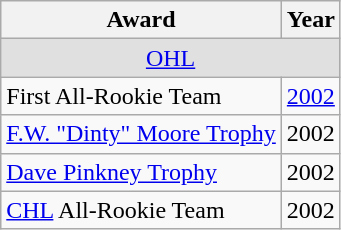<table class="wikitable">
<tr>
<th>Award</th>
<th>Year</th>
</tr>
<tr ALIGN="center" bgcolor="#e0e0e0">
<td colspan="3"><a href='#'>OHL</a></td>
</tr>
<tr>
<td>First All-Rookie Team</td>
<td><a href='#'>2002</a></td>
</tr>
<tr>
<td><a href='#'>F.W. "Dinty" Moore Trophy</a></td>
<td>2002</td>
</tr>
<tr>
<td><a href='#'>Dave Pinkney Trophy</a></td>
<td>2002</td>
</tr>
<tr>
<td><a href='#'>CHL</a>  All-Rookie Team</td>
<td>2002</td>
</tr>
</table>
